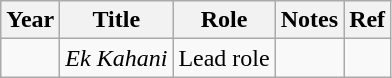<table class="wikitable">
<tr>
<th>Year</th>
<th>Title</th>
<th>Role</th>
<th>Notes</th>
<th>Ref</th>
</tr>
<tr>
<td></td>
<td><em>Ek Kahani</em></td>
<td>Lead role</td>
<td></td>
<td></td>
</tr>
</table>
